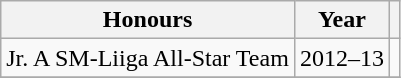<table class="wikitable">
<tr>
<th>Honours</th>
<th>Year</th>
<th></th>
</tr>
<tr>
<td>Jr. A SM-Liiga All-Star Team</td>
<td>2012–13</td>
<td></td>
</tr>
<tr>
</tr>
</table>
